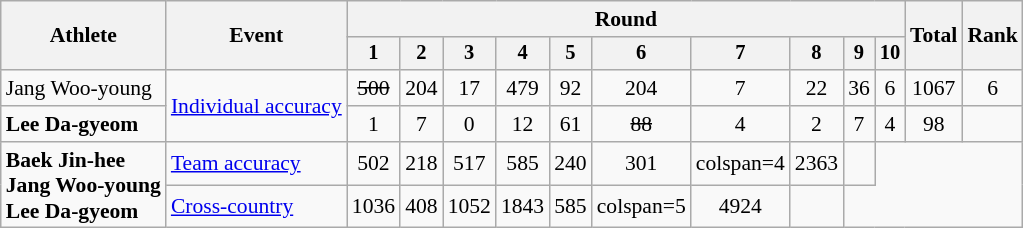<table class=wikitable style=font-size:90%;text-align:center>
<tr>
<th rowspan="2">Athlete</th>
<th rowspan="2">Event</th>
<th colspan=10>Round</th>
<th rowspan=2>Total</th>
<th rowspan=2>Rank</th>
</tr>
<tr style="font-size:95%">
<th>1</th>
<th>2</th>
<th>3</th>
<th>4</th>
<th>5</th>
<th>6</th>
<th>7</th>
<th>8</th>
<th>9</th>
<th>10</th>
</tr>
<tr>
<td align=left>Jang Woo-young</td>
<td align=left rowspan=2><a href='#'>Individual accuracy</a></td>
<td><s>500</s></td>
<td>204</td>
<td>17</td>
<td>479</td>
<td>92</td>
<td>204</td>
<td>7</td>
<td>22</td>
<td>36</td>
<td>6</td>
<td>1067</td>
<td>6</td>
</tr>
<tr>
<td align=left><strong>Lee Da-gyeom</strong></td>
<td>1</td>
<td>7</td>
<td>0</td>
<td>12</td>
<td>61</td>
<td><s>88</s></td>
<td>4</td>
<td>2</td>
<td>7</td>
<td>4</td>
<td>98</td>
<td></td>
</tr>
<tr>
<td align=left rowspan=2><strong>Baek Jin-hee<br>Jang Woo-young<br>Lee Da-gyeom</strong></td>
<td align=left><a href='#'>Team accuracy</a></td>
<td>502</td>
<td>218</td>
<td>517</td>
<td>585</td>
<td>240</td>
<td>301</td>
<td>colspan=4 </td>
<td>2363</td>
<td></td>
</tr>
<tr>
<td align=left><a href='#'>Cross-country</a></td>
<td>1036</td>
<td>408</td>
<td>1052</td>
<td>1843</td>
<td>585</td>
<td>colspan=5 </td>
<td>4924</td>
<td></td>
</tr>
</table>
